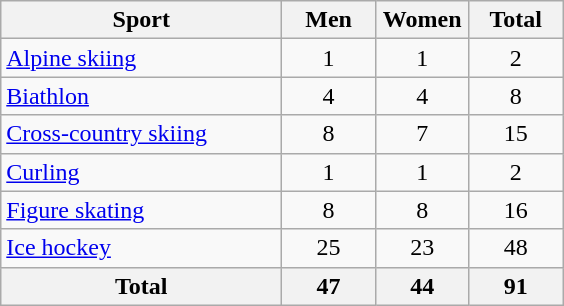<table class="wikitable sortable" style="text-align:center">
<tr>
<th width=180>Sport</th>
<th width=55>Men</th>
<th width=55>Women</th>
<th width=55>Total</th>
</tr>
<tr>
<td align=left><a href='#'>Alpine skiing</a></td>
<td>1</td>
<td>1</td>
<td>2</td>
</tr>
<tr>
<td align=left><a href='#'>Biathlon</a></td>
<td>4</td>
<td>4</td>
<td>8</td>
</tr>
<tr>
<td align=left><a href='#'>Cross-country skiing</a></td>
<td>8</td>
<td>7</td>
<td>15</td>
</tr>
<tr>
<td align=left><a href='#'>Curling</a></td>
<td>1</td>
<td>1</td>
<td>2</td>
</tr>
<tr>
<td align=left><a href='#'>Figure skating</a></td>
<td>8</td>
<td>8</td>
<td>16</td>
</tr>
<tr>
<td align=left><a href='#'>Ice hockey</a></td>
<td>25</td>
<td>23</td>
<td>48</td>
</tr>
<tr>
<th>Total</th>
<th>47</th>
<th>44</th>
<th>91</th>
</tr>
</table>
